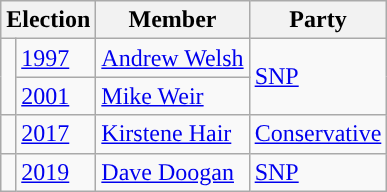<table class="wikitable">
<tr>
<th colspan=2>Election</th>
<th>Member</th>
<th>Party</th>
</tr>
<tr>
<td rowspan="2" style="color:inherit;background-color: "></td>
<td><a href='#'>1997</a></td>
<td><a href='#'>Andrew Welsh</a></td>
<td rowspan="2"><a href='#'>SNP</a></td>
</tr>
<tr>
<td><a href='#'>2001</a></td>
<td><a href='#'>Mike Weir</a></td>
</tr>
<tr>
<td style="color:inherit;background-color: "></td>
<td><a href='#'>2017</a></td>
<td><a href='#'>Kirstene Hair</a></td>
<td><a href='#'>Conservative</a></td>
</tr>
<tr>
<td style="color:inherit;background-color: "></td>
<td><a href='#'>2019</a></td>
<td><a href='#'>Dave Doogan</a></td>
<td><a href='#'>SNP</a></td>
</tr>
</table>
